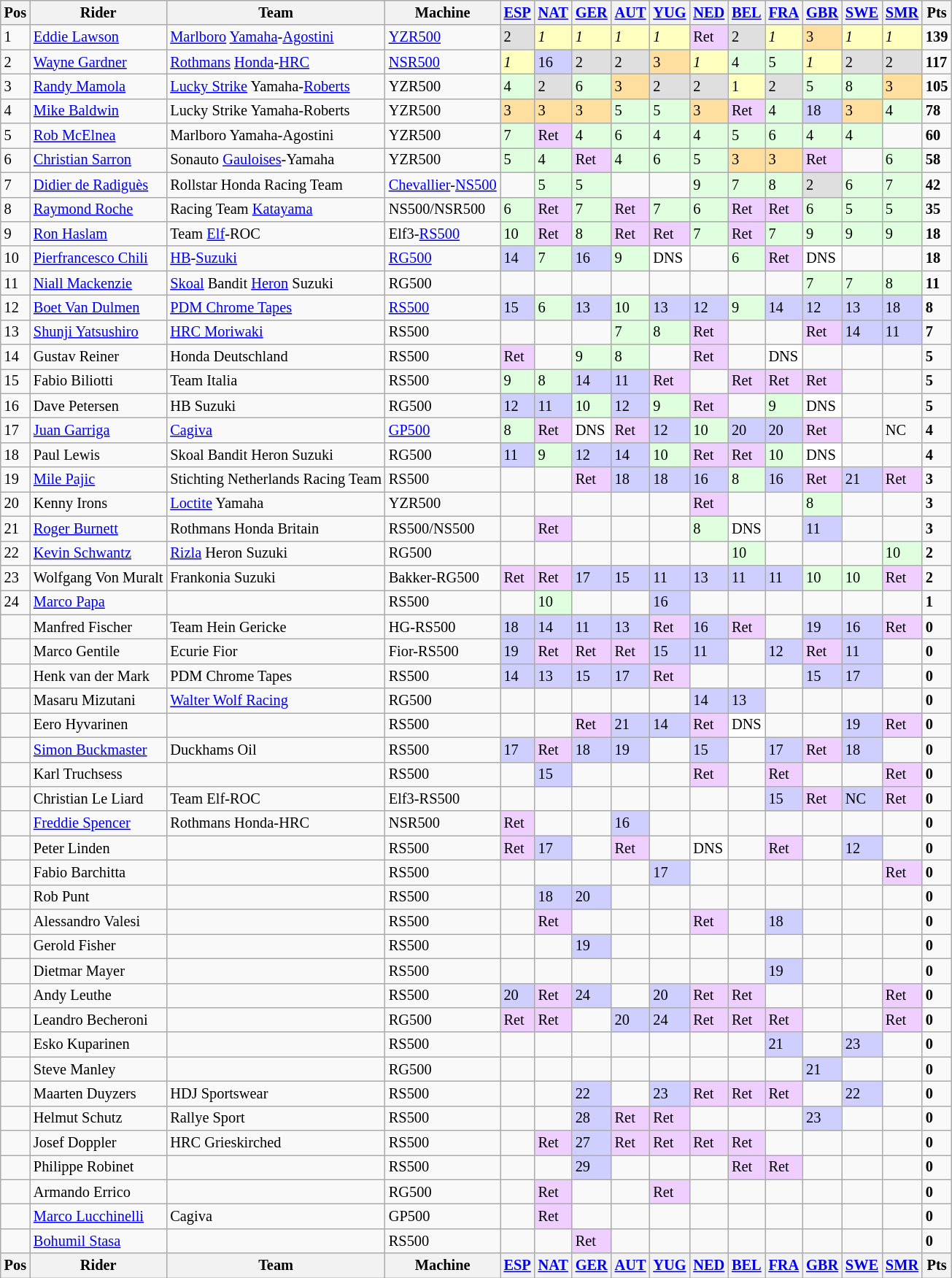<table class="wikitable" style="font-size: 85%;">
<tr valign="top">
<th valign="middle">Pos</th>
<th valign="middle">Rider</th>
<th valign="middle">Team</th>
<th valign="middle">Machine</th>
<th><a href='#'>ESP</a><br></th>
<th><a href='#'>NAT</a><br></th>
<th><a href='#'>GER</a><br></th>
<th><a href='#'>AUT</a><br></th>
<th><a href='#'>YUG</a><br></th>
<th><a href='#'>NED</a><br></th>
<th><a href='#'>BEL</a><br></th>
<th><a href='#'>FRA</a><br></th>
<th><a href='#'>GBR</a><br></th>
<th><a href='#'>SWE</a><br></th>
<th><a href='#'>SMR</a><br></th>
<th valign="middle">Pts</th>
</tr>
<tr>
<td>1</td>
<td style="text-align:left;"> <a href='#'>Eddie Lawson</a></td>
<td><a href='#'>Marlboro</a> <a href='#'>Yamaha</a>-<a href='#'>Agostini</a></td>
<td><a href='#'>YZR500</a></td>
<td style="background:#dfdfdf;">2</td>
<td style="background:#ffffbf;"><em>1</em></td>
<td style="background:#ffffbf;"><em>1</em></td>
<td style="background:#ffffbf;"><em>1</em></td>
<td style="background:#ffffbf;"><em>1</em></td>
<td style="background:#efcfff;">Ret</td>
<td style="background:#dfdfdf;">2</td>
<td style="background:#ffffbf;"><em>1</em></td>
<td style="background:#ffdf9f;">3</td>
<td style="background:#ffffbf;"><em>1</em></td>
<td style="background:#ffffbf;"><em>1</em></td>
<td><strong>139</strong></td>
</tr>
<tr>
<td>2</td>
<td style="text-align:left;"> <a href='#'>Wayne Gardner</a></td>
<td><a href='#'>Rothmans</a> <a href='#'>Honda</a>-<a href='#'>HRC</a></td>
<td><a href='#'>NSR500</a></td>
<td style="background:#ffffbf;"><em>1</em></td>
<td style="background:#cfcfff;">16</td>
<td style="background:#dfdfdf;">2</td>
<td style="background:#dfdfdf;">2</td>
<td style="background:#ffdf9f;">3</td>
<td style="background:#ffffbf;"><em>1</em></td>
<td style="background:#dfffdf;">4</td>
<td style="background:#dfffdf;">5</td>
<td style="background:#ffffbf;"><em>1</em></td>
<td style="background:#dfdfdf;">2</td>
<td style="background:#dfdfdf;">2</td>
<td><strong>117</strong></td>
</tr>
<tr>
<td>3</td>
<td style="text-align:left;"> <a href='#'>Randy Mamola</a></td>
<td><a href='#'>Lucky Strike</a> Yamaha-<a href='#'>Roberts</a></td>
<td>YZR500</td>
<td style="background:#dfffdf;">4</td>
<td style="background:#dfdfdf;">2</td>
<td style="background:#dfffdf;">6</td>
<td style="background:#ffdf9f;">3</td>
<td style="background:#dfdfdf;">2</td>
<td style="background:#dfdfdf;">2</td>
<td style="background:#ffffbf;">1</td>
<td style="background:#dfdfdf;">2</td>
<td style="background:#dfffdf;">5</td>
<td style="background:#dfffdf;">8</td>
<td style="background:#ffdf9f;">3</td>
<td><strong>105</strong></td>
</tr>
<tr>
<td>4</td>
<td style="text-align:left;"> <a href='#'>Mike Baldwin</a></td>
<td>Lucky Strike Yamaha-Roberts</td>
<td>YZR500</td>
<td style="background:#ffdf9f;">3</td>
<td style="background:#ffdf9f;">3</td>
<td style="background:#ffdf9f;">3</td>
<td style="background:#dfffdf;">5</td>
<td style="background:#dfffdf;">5</td>
<td style="background:#ffdf9f;">3</td>
<td style="background:#efcfff;">Ret</td>
<td style="background:#dfffdf;">4</td>
<td style="background:#cfcfff;">18</td>
<td style="background:#ffdf9f;">3</td>
<td style="background:#dfffdf;">4</td>
<td><strong>78</strong></td>
</tr>
<tr>
<td>5</td>
<td style="text-align:left;"> <a href='#'>Rob McElnea</a></td>
<td>Marlboro Yamaha-Agostini</td>
<td>YZR500</td>
<td style="background:#dfffdf;">7</td>
<td style="background:#efcfff;">Ret</td>
<td style="background:#dfffdf;">4</td>
<td style="background:#dfffdf;">6</td>
<td style="background:#dfffdf;">4</td>
<td style="background:#dfffdf;">4</td>
<td style="background:#dfffdf;">5</td>
<td style="background:#dfffdf;">6</td>
<td style="background:#dfffdf;">4</td>
<td style="background:#dfffdf;">4</td>
<td></td>
<td><strong>60</strong></td>
</tr>
<tr>
<td>6</td>
<td style="text-align:left;"> <a href='#'>Christian Sarron</a></td>
<td>Sonauto <a href='#'>Gauloises</a>-Yamaha</td>
<td>YZR500</td>
<td style="background:#dfffdf;">5</td>
<td style="background:#dfffdf;">4</td>
<td style="background:#efcfff;">Ret</td>
<td style="background:#dfffdf;">4</td>
<td style="background:#dfffdf;">6</td>
<td style="background:#dfffdf;">5</td>
<td style="background:#ffdf9f;">3</td>
<td style="background:#ffdf9f;">3</td>
<td style="background:#efcfff;">Ret</td>
<td></td>
<td style="background:#dfffdf;">6</td>
<td><strong>58</strong></td>
</tr>
<tr>
<td>7</td>
<td style="text-align:left;"> <a href='#'>Didier de Radiguès</a></td>
<td>Rollstar Honda Racing Team</td>
<td><a href='#'>Chevallier</a>-<a href='#'>NS500</a></td>
<td></td>
<td style="background:#dfffdf;">5</td>
<td style="background:#dfffdf;">5</td>
<td></td>
<td></td>
<td style="background:#dfffdf;">9</td>
<td style="background:#dfffdf;">7</td>
<td style="background:#dfffdf;">8</td>
<td style="background:#dfdfdf;">2</td>
<td style="background:#dfffdf;">6</td>
<td style="background:#dfffdf;">7</td>
<td><strong>42</strong></td>
</tr>
<tr>
<td>8</td>
<td style="text-align:left;"> <a href='#'>Raymond Roche</a></td>
<td>Racing Team <a href='#'>Katayama</a></td>
<td>NS500/NSR500</td>
<td style="background:#dfffdf;">6</td>
<td style="background:#efcfff;">Ret</td>
<td style="background:#dfffdf;">7</td>
<td style="background:#efcfff;">Ret</td>
<td style="background:#dfffdf;">7</td>
<td style="background:#dfffdf;">6</td>
<td style="background:#efcfff;">Ret</td>
<td style="background:#efcfff;">Ret</td>
<td style="background:#dfffdf;">6</td>
<td style="background:#dfffdf;">5</td>
<td style="background:#dfffdf;">5</td>
<td><strong>35</strong></td>
</tr>
<tr>
<td>9</td>
<td style="text-align:left;"> <a href='#'>Ron Haslam</a></td>
<td>Team <a href='#'>Elf</a>-ROC</td>
<td>Elf3-<a href='#'>RS500</a></td>
<td style="background:#dfffdf;">10</td>
<td style="background:#efcfff;">Ret</td>
<td style="background:#dfffdf;">8</td>
<td style="background:#efcfff;">Ret</td>
<td style="background:#efcfff;">Ret</td>
<td style="background:#dfffdf;">7</td>
<td style="background:#efcfff;">Ret</td>
<td style="background:#dfffdf;">7</td>
<td style="background:#dfffdf;">9</td>
<td style="background:#dfffdf;">9</td>
<td style="background:#dfffdf;">9</td>
<td><strong>18</strong></td>
</tr>
<tr>
<td>10</td>
<td style="text-align:left;"> <a href='#'>Pierfrancesco Chili</a></td>
<td><a href='#'>HB</a>-<a href='#'>Suzuki</a></td>
<td><a href='#'>RG500</a></td>
<td style="background:#cfcfff;">14</td>
<td style="background:#dfffdf;">7</td>
<td style="background:#CFCFFF;">16</td>
<td style="background:#dfffdf;">9</td>
<td style="background:#fff;">DNS</td>
<td></td>
<td style="background:#dfffdf;">6</td>
<td style="background:#efcfff;">Ret</td>
<td style="background:#fff;">DNS</td>
<td></td>
<td></td>
<td><strong>18</strong></td>
</tr>
<tr>
<td>11</td>
<td style="text-align:left;"> <a href='#'>Niall Mackenzie</a></td>
<td><a href='#'>Skoal</a> Bandit <a href='#'>Heron</a> Suzuki</td>
<td>RG500</td>
<td></td>
<td></td>
<td></td>
<td></td>
<td></td>
<td></td>
<td></td>
<td></td>
<td style="background:#dfffdf;">7</td>
<td style="background:#dfffdf;">7</td>
<td style="background:#dfffdf;">8</td>
<td><strong>11</strong></td>
</tr>
<tr>
<td>12</td>
<td style="text-align:left;"> <a href='#'>Boet Van Dulmen</a></td>
<td><a href='#'>PDM Chrome Tapes</a></td>
<td><a href='#'>RS500</a></td>
<td style="background:#cfcfff;">15</td>
<td style="background:#dfffdf;">6</td>
<td style="background:#cfcfff;">13</td>
<td style="background:#dfffdf;">10</td>
<td style="background:#cfcfff;">13</td>
<td style="background:#cfcfff;">12</td>
<td style="background:#dfffdf;">9</td>
<td style="background:#cfcfff;">14</td>
<td style="background:#cfcfff;">12</td>
<td style="background:#cfcfff;">13</td>
<td style="background:#cfcfff;">18</td>
<td><strong>8</strong></td>
</tr>
<tr>
<td>13</td>
<td style="text-align:left;"> <a href='#'>Shunji Yatsushiro</a></td>
<td><a href='#'>HRC Moriwaki</a></td>
<td>RS500</td>
<td></td>
<td></td>
<td></td>
<td style="background:#dfffdf;">7</td>
<td style="background:#dfffdf;">8</td>
<td style="background:#efcfff;">Ret</td>
<td></td>
<td></td>
<td style="background:#efcfff;">Ret</td>
<td style="background:#cfcfff;">14</td>
<td style="background:#cfcfff;">11</td>
<td><strong>7</strong></td>
</tr>
<tr>
<td>14</td>
<td style="text-align:left;"> Gustav Reiner</td>
<td>Honda Deutschland</td>
<td>RS500</td>
<td style="background:#efcfff;">Ret</td>
<td></td>
<td style="background:#dfffdf;">9</td>
<td style="background:#dfffdf;">8</td>
<td></td>
<td style="background:#efcfff;">Ret</td>
<td></td>
<td style="background:#fff;">DNS</td>
<td></td>
<td></td>
<td></td>
<td><strong>5</strong></td>
</tr>
<tr>
<td>15</td>
<td style="text-align:left;"> Fabio Biliotti</td>
<td>Team Italia</td>
<td>RS500</td>
<td style="background:#dfffdf;">9</td>
<td style="background:#dfffdf;">8</td>
<td style="background:#cfcfff;">14</td>
<td style="background:#cfcfff;">11</td>
<td style="background:#efcfff;">Ret</td>
<td></td>
<td style="background:#efcfff;">Ret</td>
<td style="background:#efcfff;">Ret</td>
<td style="background:#efcfff;">Ret</td>
<td></td>
<td></td>
<td><strong>5</strong></td>
</tr>
<tr>
<td>16</td>
<td style="text-align:left;"> Dave Petersen</td>
<td>HB Suzuki</td>
<td>RG500</td>
<td style="background:#cfcfff;">12</td>
<td style="background:#cfcfff;">11</td>
<td style="background:#dfffdf;">10</td>
<td style="background:#cfcfff;">12</td>
<td style="background:#dfffdf;">9</td>
<td style="background:#efcfff;">Ret</td>
<td></td>
<td style="background:#dfffdf;">9</td>
<td style="background:#fff;">DNS</td>
<td></td>
<td></td>
<td><strong>5</strong></td>
</tr>
<tr>
<td>17</td>
<td style="text-align:left;"> <a href='#'>Juan Garriga</a></td>
<td><a href='#'>Cagiva</a></td>
<td><a href='#'>GP500</a></td>
<td style="background:#dfffdf;">8</td>
<td style="background:#efcfff;">Ret</td>
<td style="background:#fff;">DNS</td>
<td style="background:#efcfff;">Ret</td>
<td style="background:#cfcfff;">12</td>
<td style="background:#dfffdf;">10</td>
<td style="background:#cfcfff;">20</td>
<td style="background:#cfcfff;">20</td>
<td style="background:#efcfff;">Ret</td>
<td></td>
<td>NC</td>
<td><strong>4</strong></td>
</tr>
<tr>
<td>18</td>
<td style="text-align:left;"> Paul Lewis</td>
<td>Skoal Bandit Heron Suzuki</td>
<td>RG500</td>
<td style="background:#cfcfff;">11</td>
<td style="background:#dfffdf;">9</td>
<td style="background:#cfcfff;">12</td>
<td style="background:#cfcfff;">14</td>
<td style="background:#dfffdf;">10</td>
<td style="background:#efcfff;">Ret</td>
<td style="background:#efcfff;">Ret</td>
<td style="background:#dfffdf;">10</td>
<td style="background:#fff;">DNS</td>
<td></td>
<td></td>
<td><strong>4</strong></td>
</tr>
<tr>
<td>19</td>
<td style="text-align:left;"> <a href='#'>Mile Pajic</a></td>
<td>Stichting Netherlands Racing Team</td>
<td>RS500</td>
<td></td>
<td></td>
<td style="background:#efcfff;">Ret</td>
<td style="background:#cfcfff;">18</td>
<td style="background:#cfcfff;">18</td>
<td style="background:#cfcfff;">16</td>
<td style="background:#dfffdf;">8</td>
<td style="background:#cfcfff;">16</td>
<td style="background:#efcfff;">Ret</td>
<td style="background:#cfcfff;">21</td>
<td style="background:#efcfff;">Ret</td>
<td><strong>3</strong></td>
</tr>
<tr>
<td>20</td>
<td style="text-align:left;"> Kenny Irons</td>
<td><a href='#'>Loctite</a> Yamaha</td>
<td>YZR500</td>
<td></td>
<td></td>
<td></td>
<td></td>
<td></td>
<td style="background:#efcfff;">Ret</td>
<td></td>
<td></td>
<td style="background:#dfffdf;">8</td>
<td></td>
<td></td>
<td><strong>3</strong></td>
</tr>
<tr>
<td>21</td>
<td style="text-align:left;"> <a href='#'>Roger Burnett</a></td>
<td>Rothmans Honda Britain</td>
<td>RS500/NS500</td>
<td></td>
<td style="background:#efcfff;">Ret</td>
<td></td>
<td></td>
<td></td>
<td style="background:#dfffdf;">8</td>
<td style="background:#fff;">DNS</td>
<td></td>
<td style="background:#cfcfff;">11</td>
<td></td>
<td></td>
<td><strong>3</strong></td>
</tr>
<tr>
<td>22</td>
<td style="text-align:left;"> <a href='#'>Kevin Schwantz</a></td>
<td><a href='#'>Rizla</a> Heron Suzuki</td>
<td>RG500</td>
<td></td>
<td></td>
<td></td>
<td></td>
<td></td>
<td></td>
<td style="background:#dfffdf;">10</td>
<td></td>
<td></td>
<td></td>
<td style="background:#dfffdf;">10</td>
<td><strong>2</strong></td>
</tr>
<tr>
<td>23</td>
<td style="text-align:left;"> Wolfgang Von Muralt</td>
<td>Frankonia Suzuki</td>
<td>Bakker-RG500</td>
<td style="background:#efcfff;">Ret</td>
<td style="background:#efcfff;">Ret</td>
<td style="background:#cfcfff;">17</td>
<td style="background:#cfcfff;">15</td>
<td style="background:#cfcfff;">11</td>
<td style="background:#cfcfff;">13</td>
<td style="background:#cfcfff;">11</td>
<td style="background:#cfcfff;">11</td>
<td style="background:#dfffdf;">10</td>
<td style="background:#dfffdf;">10</td>
<td style="background:#efcfff;">Ret</td>
<td><strong>2</strong></td>
</tr>
<tr>
<td>24</td>
<td style="text-align:left;"> <a href='#'>Marco Papa</a></td>
<td></td>
<td>RS500</td>
<td></td>
<td style="background:#dfffdf;">10</td>
<td></td>
<td></td>
<td style="background:#cfcfff;">16</td>
<td></td>
<td></td>
<td></td>
<td></td>
<td></td>
<td></td>
<td><strong>1</strong></td>
</tr>
<tr>
<td></td>
<td style="text-align:left;"> Manfred Fischer</td>
<td>Team Hein Gericke</td>
<td>HG-RS500</td>
<td style="background:#cfcfff;">18</td>
<td style="background:#cfcfff;">14</td>
<td style="background:#cfcfff;">11</td>
<td style="background:#cfcfff;">13</td>
<td style="background:#efcfff;">Ret</td>
<td style="background:#cfcfff;">16</td>
<td style="background:#efcfff;">Ret</td>
<td></td>
<td style="background:#cfcfff;">19</td>
<td style="background:#cfcfff;">16</td>
<td style="background:#efcfff;">Ret</td>
<td><strong>0</strong></td>
</tr>
<tr>
<td></td>
<td style="text-align:left;"> Marco Gentile</td>
<td>Ecurie Fior</td>
<td>Fior-RS500</td>
<td style="background:#cfcfff;">19</td>
<td style="background:#efcfff;">Ret</td>
<td style="background:#efcfff;">Ret</td>
<td style="background:#efcfff;">Ret</td>
<td style="background:#cfcfff;">15</td>
<td style="background:#cfcfff;">11</td>
<td></td>
<td style="background:#cfcfff;">12</td>
<td style="background:#efcfff;">Ret</td>
<td style="background:#cfcfff;">11</td>
<td></td>
<td><strong>0</strong></td>
</tr>
<tr>
<td></td>
<td style="text-align:left;"> Henk van der Mark</td>
<td>PDM Chrome Tapes</td>
<td>RS500</td>
<td style="background:#cfcfff;">14</td>
<td style="background:#cfcfff;">13</td>
<td style="background:#cfcfff;">15</td>
<td style="background:#cfcfff;">17</td>
<td style="background:#efcfff;">Ret</td>
<td></td>
<td></td>
<td></td>
<td style="background:#cfcfff;">15</td>
<td style="background:#cfcfff;">17</td>
<td></td>
<td><strong>0</strong></td>
</tr>
<tr>
<td></td>
<td style="text-align:left;"> Masaru Mizutani</td>
<td><a href='#'>Walter Wolf Racing</a></td>
<td>RG500</td>
<td></td>
<td></td>
<td></td>
<td></td>
<td></td>
<td style="background:#cfcfff;">14</td>
<td style="background:#cfcfff;">13</td>
<td></td>
<td></td>
<td></td>
<td></td>
<td><strong>0</strong></td>
</tr>
<tr>
<td></td>
<td style="text-align:left;"> Eero Hyvarinen</td>
<td></td>
<td>RS500</td>
<td></td>
<td></td>
<td style="background:#efcfff;">Ret</td>
<td style="background:#cfcfff;">21</td>
<td style="background:#cfcfff;">14</td>
<td style="background:#efcfff;">Ret</td>
<td style="background:#fff;">DNS</td>
<td></td>
<td></td>
<td style="background:#cfcfff;">19</td>
<td style="background:#efcfff;">Ret</td>
<td><strong>0</strong></td>
</tr>
<tr>
<td></td>
<td style="text-align:left;"> <a href='#'>Simon Buckmaster</a></td>
<td>Duckhams Oil</td>
<td>RS500</td>
<td style="background:#cfcfff;">17</td>
<td style="background:#efcfff;">Ret</td>
<td style="background:#cfcfff;">18</td>
<td style="background:#cfcfff;">19</td>
<td></td>
<td style="background:#cfcfff;">15</td>
<td></td>
<td style="background:#cfcfff;">17</td>
<td style="background:#efcfff;">Ret</td>
<td style="background:#cfcfff;">18</td>
<td></td>
<td><strong>0</strong></td>
</tr>
<tr>
<td></td>
<td style="text-align:left;"> Karl Truchsess</td>
<td></td>
<td>RS500</td>
<td></td>
<td style="background:#cfcfff;">15</td>
<td></td>
<td></td>
<td></td>
<td style="background:#efcfff;">Ret</td>
<td></td>
<td style="background:#efcfff;">Ret</td>
<td></td>
<td></td>
<td style="background:#efcfff;">Ret</td>
<td><strong>0</strong></td>
</tr>
<tr>
<td></td>
<td style="text-align:left;"> Christian Le Liard</td>
<td>Team Elf-ROC</td>
<td>Elf3-RS500</td>
<td></td>
<td></td>
<td></td>
<td></td>
<td></td>
<td></td>
<td></td>
<td style="background:#cfcfff;">15</td>
<td style="background:#efcfff;">Ret</td>
<td style="background:#cfcfff;">NC</td>
<td style="background:#efcfff;">Ret</td>
<td><strong>0</strong></td>
</tr>
<tr>
<td></td>
<td style="text-align:left;"> <a href='#'>Freddie Spencer</a></td>
<td>Rothmans Honda-HRC</td>
<td>NSR500</td>
<td style="background:#efcfff;">Ret</td>
<td></td>
<td></td>
<td style="background:#cfcfff;">16</td>
<td></td>
<td></td>
<td></td>
<td></td>
<td></td>
<td></td>
<td></td>
<td><strong>0</strong></td>
</tr>
<tr>
<td></td>
<td style="text-align:left;"> Peter Linden</td>
<td></td>
<td>RS500</td>
<td style="background:#efcfff;">Ret</td>
<td style="background:#cfcfff;">17</td>
<td></td>
<td style="background:#efcfff;">Ret</td>
<td></td>
<td style="background:#fff;">DNS</td>
<td></td>
<td style="background:#efcfff;">Ret</td>
<td></td>
<td style="background:#cfcfff;">12</td>
<td></td>
<td><strong>0</strong></td>
</tr>
<tr>
<td></td>
<td style="text-align:left;"> Fabio Barchitta</td>
<td></td>
<td>RS500</td>
<td></td>
<td></td>
<td></td>
<td></td>
<td style="background:#cfcfff;">17</td>
<td></td>
<td></td>
<td></td>
<td></td>
<td></td>
<td style="background:#efcfff;">Ret</td>
<td><strong>0</strong></td>
</tr>
<tr>
<td></td>
<td style="text-align:left;"> Rob Punt</td>
<td></td>
<td>RS500</td>
<td></td>
<td style="background:#cfcfff;">18</td>
<td style="background:#cfcfff;">20</td>
<td></td>
<td></td>
<td></td>
<td></td>
<td></td>
<td></td>
<td></td>
<td></td>
<td><strong>0</strong></td>
</tr>
<tr>
<td></td>
<td style="text-align:left;"> Alessandro Valesi</td>
<td></td>
<td>RS500</td>
<td></td>
<td style="background:#efcfff;">Ret</td>
<td></td>
<td></td>
<td></td>
<td style="background:#efcfff;">Ret</td>
<td></td>
<td style="background:#cfcfff;">18</td>
<td></td>
<td></td>
<td></td>
<td><strong>0</strong></td>
</tr>
<tr>
<td></td>
<td style="text-align:left;"> Gerold Fisher</td>
<td></td>
<td>RS500</td>
<td></td>
<td></td>
<td style="background:#cfcfff;">19</td>
<td></td>
<td></td>
<td></td>
<td></td>
<td></td>
<td></td>
<td></td>
<td></td>
<td><strong>0</strong></td>
</tr>
<tr>
<td></td>
<td style="text-align:left;"> Dietmar Mayer</td>
<td></td>
<td>RS500</td>
<td></td>
<td></td>
<td></td>
<td></td>
<td></td>
<td></td>
<td></td>
<td style="background:#cfcfff;">19</td>
<td></td>
<td></td>
<td></td>
<td><strong>0</strong></td>
</tr>
<tr>
<td></td>
<td style="text-align:left;"> Andy Leuthe</td>
<td></td>
<td>RS500</td>
<td style="background:#cfcfff;">20</td>
<td style="background:#efcfff;">Ret</td>
<td style="background:#cfcfff;">24</td>
<td></td>
<td style="background:#cfcfff;">20</td>
<td style="background:#efcfff;">Ret</td>
<td style="background:#efcfff;">Ret</td>
<td></td>
<td></td>
<td></td>
<td style="background:#efcfff;">Ret</td>
<td><strong>0</strong></td>
</tr>
<tr>
<td></td>
<td style="text-align:left;"> Leandro Becheroni</td>
<td></td>
<td>RG500</td>
<td style="background:#efcfff;">Ret</td>
<td style="background:#efcfff;">Ret</td>
<td></td>
<td style="background:#cfcfff;">20</td>
<td style="background:#cfcfff;">24</td>
<td style="background:#efcfff;">Ret</td>
<td style="background:#efcfff;">Ret</td>
<td style="background:#efcfff;">Ret</td>
<td></td>
<td></td>
<td style="background:#efcfff;">Ret</td>
<td><strong>0</strong></td>
</tr>
<tr>
<td></td>
<td style="text-align:left;"> Esko Kuparinen</td>
<td></td>
<td>RS500</td>
<td></td>
<td></td>
<td></td>
<td></td>
<td></td>
<td></td>
<td></td>
<td style="background:#cfcfff;">21</td>
<td></td>
<td style="background:#cfcfff;">23</td>
<td></td>
<td><strong>0</strong></td>
</tr>
<tr>
<td></td>
<td style="text-align:left;"> Steve Manley</td>
<td></td>
<td>RG500</td>
<td></td>
<td></td>
<td></td>
<td></td>
<td></td>
<td></td>
<td></td>
<td></td>
<td style="background:#cfcfff;">21</td>
<td></td>
<td></td>
<td><strong>0</strong></td>
</tr>
<tr>
<td></td>
<td style="text-align:left;"> Maarten Duyzers</td>
<td>HDJ Sportswear</td>
<td>RS500</td>
<td></td>
<td></td>
<td style="background:#cfcfff;">22</td>
<td></td>
<td style="background:#cfcfff;">23</td>
<td style="background:#efcfff;">Ret</td>
<td style="background:#efcfff;">Ret</td>
<td style="background:#efcfff;">Ret</td>
<td></td>
<td style="background:#cfcfff;">22</td>
<td></td>
<td><strong>0</strong></td>
</tr>
<tr>
<td></td>
<td style="text-align:left;"> Helmut Schutz</td>
<td>Rallye Sport</td>
<td>RS500</td>
<td></td>
<td></td>
<td style="background:#cfcfff;">28</td>
<td style="background:#efcfff;">Ret</td>
<td style="background:#efcfff;">Ret</td>
<td></td>
<td></td>
<td></td>
<td style="background:#cfcfff;">23</td>
<td></td>
<td></td>
<td><strong>0</strong></td>
</tr>
<tr>
<td></td>
<td style="text-align:left;"> Josef Doppler</td>
<td>HRC Grieskirched</td>
<td>RS500</td>
<td></td>
<td style="background:#efcfff;">Ret</td>
<td style="background:#cfcfff;">27</td>
<td style="background:#efcfff;">Ret</td>
<td style="background:#efcfff;">Ret</td>
<td style="background:#efcfff;">Ret</td>
<td style="background:#efcfff;">Ret</td>
<td></td>
<td></td>
<td></td>
<td></td>
<td><strong>0</strong></td>
</tr>
<tr>
<td></td>
<td style="text-align:left;"> Philippe Robinet</td>
<td></td>
<td>RS500</td>
<td></td>
<td></td>
<td style="background:#cfcfff;">29</td>
<td></td>
<td></td>
<td></td>
<td style="background:#efcfff;">Ret</td>
<td style="background:#efcfff;">Ret</td>
<td></td>
<td></td>
<td></td>
<td><strong>0</strong></td>
</tr>
<tr>
<td></td>
<td style="text-align:left;"> Armando Errico</td>
<td></td>
<td>RG500</td>
<td></td>
<td style="background:#efcfff;">Ret</td>
<td></td>
<td></td>
<td style="background:#efcfff;">Ret</td>
<td></td>
<td></td>
<td></td>
<td></td>
<td></td>
<td></td>
<td><strong>0</strong></td>
</tr>
<tr>
<td></td>
<td style="text-align:left;"> <a href='#'>Marco Lucchinelli</a></td>
<td>Cagiva</td>
<td>GP500</td>
<td></td>
<td style="background:#efcfff;">Ret</td>
<td></td>
<td></td>
<td></td>
<td></td>
<td></td>
<td></td>
<td></td>
<td></td>
<td></td>
<td><strong>0</strong></td>
</tr>
<tr>
<td></td>
<td style="text-align:left;"> <a href='#'>Bohumil Stasa</a></td>
<td></td>
<td>RS500</td>
<td></td>
<td></td>
<td style="background:#efcfff;">Ret</td>
<td></td>
<td></td>
<td></td>
<td></td>
<td></td>
<td></td>
<td></td>
<td></td>
<td><strong>0</strong></td>
</tr>
<tr valign="top">
<th valign="middle">Pos</th>
<th valign="middle">Rider</th>
<th valign="middle">Team</th>
<th valign="middle">Machine</th>
<th><a href='#'>ESP</a><br></th>
<th><a href='#'>NAT</a><br></th>
<th><a href='#'>GER</a><br></th>
<th><a href='#'>AUT</a><br></th>
<th><a href='#'>YUG</a><br></th>
<th><a href='#'>NED</a><br></th>
<th><a href='#'>BEL</a><br></th>
<th><a href='#'>FRA</a><br></th>
<th><a href='#'>GBR</a><br></th>
<th><a href='#'>SWE</a><br></th>
<th><a href='#'>SMR</a><br></th>
<th valign="middle">Pts</th>
</tr>
</table>
